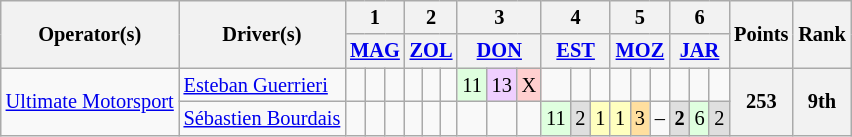<table class="wikitable" style="font-size: 85%">
<tr>
<th rowspan=2>Operator(s)</th>
<th rowspan=2>Driver(s)</th>
<th colspan=3>1</th>
<th colspan=3>2</th>
<th colspan=3>3</th>
<th colspan=3>4</th>
<th colspan=3>5</th>
<th colspan=3>6</th>
<th rowspan=2>Points</th>
<th rowspan=2>Rank</th>
</tr>
<tr>
<th colspan=3><a href='#'>MAG</a></th>
<th colspan=3><a href='#'>ZOL</a></th>
<th colspan=3><a href='#'>DON</a></th>
<th colspan=3><a href='#'>EST</a></th>
<th colspan=3><a href='#'>MOZ</a></th>
<th colspan=3><a href='#'>JAR</a></th>
</tr>
<tr>
<td rowspan=2 align=center><a href='#'>Ultimate Motorsport</a></td>
<td> <a href='#'>Esteban Guerrieri</a></td>
<td></td>
<td></td>
<td></td>
<td></td>
<td></td>
<td></td>
<td style="background:#dfffdf;">11</td>
<td style="background:#efcfff;">13</td>
<td style="background:#ffcfcf;">X</td>
<td></td>
<td></td>
<td></td>
<td></td>
<td></td>
<td></td>
<td></td>
<td></td>
<td></td>
<th rowspan=2>253</th>
<th rowspan=2>9th</th>
</tr>
<tr>
<td> <a href='#'>Sébastien Bourdais</a></td>
<td></td>
<td></td>
<td></td>
<td></td>
<td></td>
<td></td>
<td></td>
<td></td>
<td></td>
<td style="background:#dfffdf;">11</td>
<td style="background:#dfdfdf;">2</td>
<td style="background:#ffffbf;">1</td>
<td style="background:#ffffbf;">1</td>
<td style="background:#ffdf9f;">3</td>
<td>–</td>
<td style="background:#dfdfdf;"><strong>2</strong></td>
<td style="background:#dfffdf;">6</td>
<td style="background:#dfdfdf;">2</td>
</tr>
</table>
